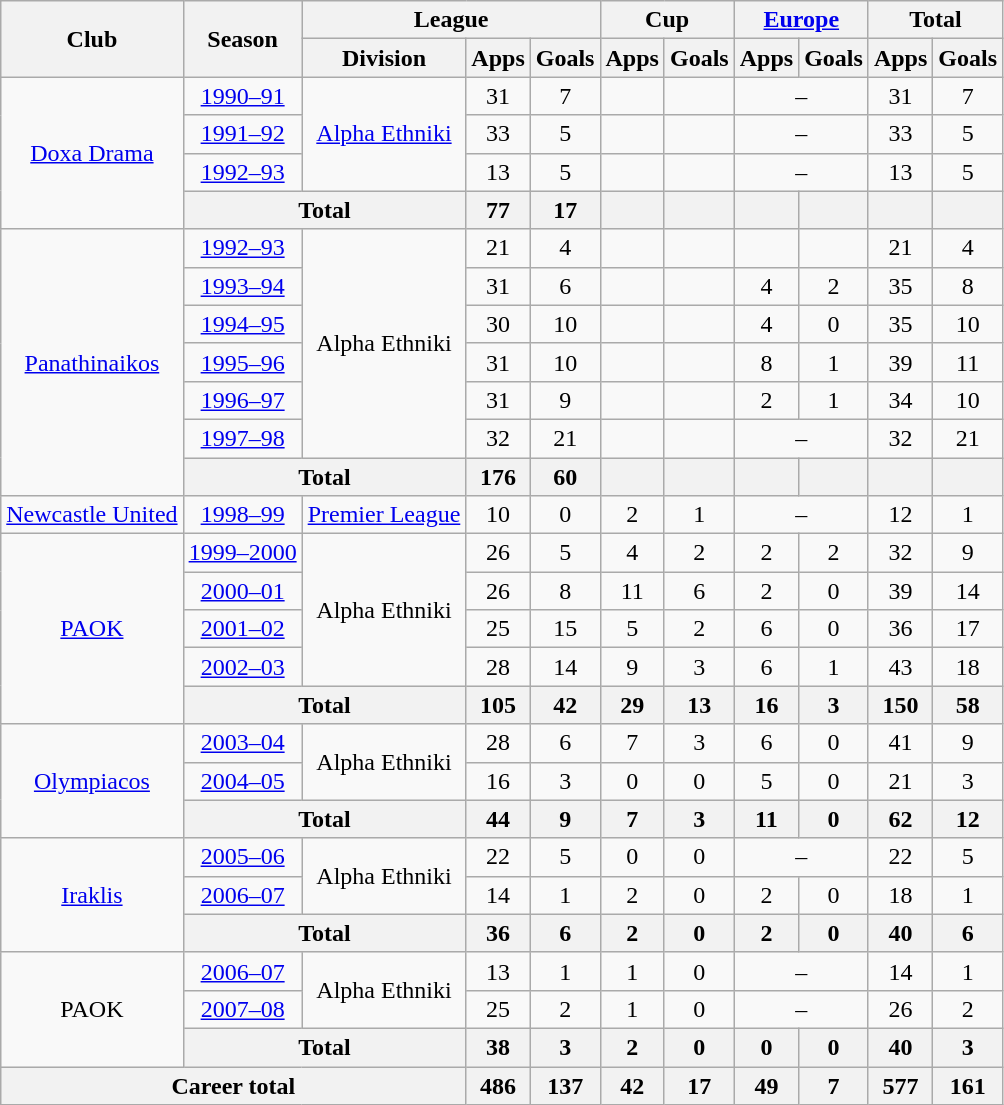<table class="wikitable" style="text-align:center">
<tr>
<th rowspan="2">Club</th>
<th rowspan="2">Season</th>
<th colspan="3">League</th>
<th colspan="2">Cup</th>
<th colspan="2"><a href='#'>Europe</a></th>
<th colspan="2">Total</th>
</tr>
<tr>
<th>Division</th>
<th>Apps</th>
<th>Goals</th>
<th>Apps</th>
<th>Goals</th>
<th>Apps</th>
<th>Goals</th>
<th>Apps</th>
<th>Goals</th>
</tr>
<tr>
<td rowspan="4"><a href='#'>Doxa Drama</a></td>
<td><a href='#'>1990–91</a></td>
<td rowspan="3"><a href='#'>Alpha Ethniki</a></td>
<td>31</td>
<td>7</td>
<td></td>
<td></td>
<td colspan="2">–</td>
<td>31</td>
<td>7</td>
</tr>
<tr>
<td><a href='#'>1991–92</a></td>
<td>33</td>
<td>5</td>
<td></td>
<td></td>
<td colspan="2">–</td>
<td>33</td>
<td>5</td>
</tr>
<tr>
<td><a href='#'>1992–93</a></td>
<td>13</td>
<td>5</td>
<td></td>
<td></td>
<td colspan="2">–</td>
<td>13</td>
<td>5</td>
</tr>
<tr>
<th colspan="2">Total</th>
<th>77</th>
<th>17</th>
<th></th>
<th></th>
<th></th>
<th></th>
<th></th>
<th></th>
</tr>
<tr>
<td rowspan="7"><a href='#'>Panathinaikos</a></td>
<td><a href='#'>1992–93</a></td>
<td rowspan="6">Alpha Ethniki</td>
<td>21</td>
<td>4</td>
<td></td>
<td></td>
<td></td>
<td></td>
<td>21</td>
<td>4</td>
</tr>
<tr>
<td><a href='#'>1993–94</a></td>
<td>31</td>
<td>6</td>
<td></td>
<td></td>
<td>4</td>
<td>2</td>
<td>35</td>
<td>8</td>
</tr>
<tr>
<td><a href='#'>1994–95</a></td>
<td>30</td>
<td>10</td>
<td></td>
<td></td>
<td>4</td>
<td>0</td>
<td>35</td>
<td>10</td>
</tr>
<tr>
<td><a href='#'>1995–96</a></td>
<td>31</td>
<td>10</td>
<td></td>
<td></td>
<td>8</td>
<td>1</td>
<td>39</td>
<td>11</td>
</tr>
<tr>
<td><a href='#'>1996–97</a></td>
<td>31</td>
<td>9</td>
<td></td>
<td></td>
<td>2</td>
<td>1</td>
<td>34</td>
<td>10</td>
</tr>
<tr>
<td><a href='#'>1997–98</a></td>
<td>32</td>
<td>21</td>
<td></td>
<td></td>
<td colspan="2">–</td>
<td>32</td>
<td>21</td>
</tr>
<tr>
<th colspan="2">Total</th>
<th>176</th>
<th>60</th>
<th></th>
<th></th>
<th></th>
<th></th>
<th></th>
<th></th>
</tr>
<tr>
<td><a href='#'>Newcastle United</a></td>
<td><a href='#'>1998–99</a></td>
<td><a href='#'>Premier League</a></td>
<td>10</td>
<td>0</td>
<td>2</td>
<td>1</td>
<td colspan="2">–</td>
<td>12</td>
<td>1</td>
</tr>
<tr>
<td rowspan="5"><a href='#'>PAOK</a></td>
<td><a href='#'>1999–2000</a></td>
<td rowspan="4">Alpha Ethniki</td>
<td>26</td>
<td>5</td>
<td>4</td>
<td>2</td>
<td>2</td>
<td>2</td>
<td>32</td>
<td>9</td>
</tr>
<tr>
<td><a href='#'>2000–01</a></td>
<td>26</td>
<td>8</td>
<td>11</td>
<td>6</td>
<td>2</td>
<td>0</td>
<td>39</td>
<td>14</td>
</tr>
<tr>
<td><a href='#'>2001–02</a></td>
<td>25</td>
<td>15</td>
<td>5</td>
<td>2</td>
<td>6</td>
<td>0</td>
<td>36</td>
<td>17</td>
</tr>
<tr>
<td><a href='#'>2002–03</a></td>
<td>28</td>
<td>14</td>
<td>9</td>
<td>3</td>
<td>6</td>
<td>1</td>
<td>43</td>
<td>18</td>
</tr>
<tr>
<th colspan="2">Total</th>
<th>105</th>
<th>42</th>
<th>29</th>
<th>13</th>
<th>16</th>
<th>3</th>
<th>150</th>
<th>58</th>
</tr>
<tr>
<td rowspan="3"><a href='#'>Olympiacos</a></td>
<td><a href='#'>2003–04</a></td>
<td rowspan="2">Alpha Ethniki</td>
<td>28</td>
<td>6</td>
<td>7</td>
<td>3</td>
<td>6</td>
<td>0</td>
<td>41</td>
<td>9</td>
</tr>
<tr>
<td><a href='#'>2004–05</a></td>
<td>16</td>
<td>3</td>
<td>0</td>
<td>0</td>
<td>5</td>
<td>0</td>
<td>21</td>
<td>3</td>
</tr>
<tr>
<th colspan="2">Total</th>
<th>44</th>
<th>9</th>
<th>7</th>
<th>3</th>
<th>11</th>
<th>0</th>
<th>62</th>
<th>12</th>
</tr>
<tr>
<td rowspan="3"><a href='#'>Iraklis</a></td>
<td><a href='#'>2005–06</a></td>
<td rowspan="2">Alpha Ethniki</td>
<td>22</td>
<td>5</td>
<td>0</td>
<td>0</td>
<td colspan="2">–</td>
<td>22</td>
<td>5</td>
</tr>
<tr>
<td><a href='#'>2006–07</a></td>
<td>14</td>
<td>1</td>
<td>2</td>
<td>0</td>
<td>2</td>
<td>0</td>
<td>18</td>
<td>1</td>
</tr>
<tr>
<th colspan="2">Total</th>
<th>36</th>
<th>6</th>
<th>2</th>
<th>0</th>
<th>2</th>
<th>0</th>
<th>40</th>
<th>6</th>
</tr>
<tr>
<td rowspan="3">PAOK</td>
<td><a href='#'>2006–07</a></td>
<td rowspan="2">Alpha Ethniki</td>
<td>13</td>
<td>1</td>
<td>1</td>
<td>0</td>
<td colspan="2">–</td>
<td>14</td>
<td>1</td>
</tr>
<tr>
<td><a href='#'>2007–08</a></td>
<td>25</td>
<td>2</td>
<td>1</td>
<td>0</td>
<td colspan="2">–</td>
<td>26</td>
<td>2</td>
</tr>
<tr>
<th colspan="2">Total</th>
<th>38</th>
<th>3</th>
<th>2</th>
<th>0</th>
<th>0</th>
<th>0</th>
<th>40</th>
<th>3</th>
</tr>
<tr>
<th colspan="3">Career total</th>
<th>486</th>
<th>137</th>
<th>42</th>
<th>17</th>
<th>49</th>
<th>7</th>
<th>577</th>
<th>161</th>
</tr>
</table>
